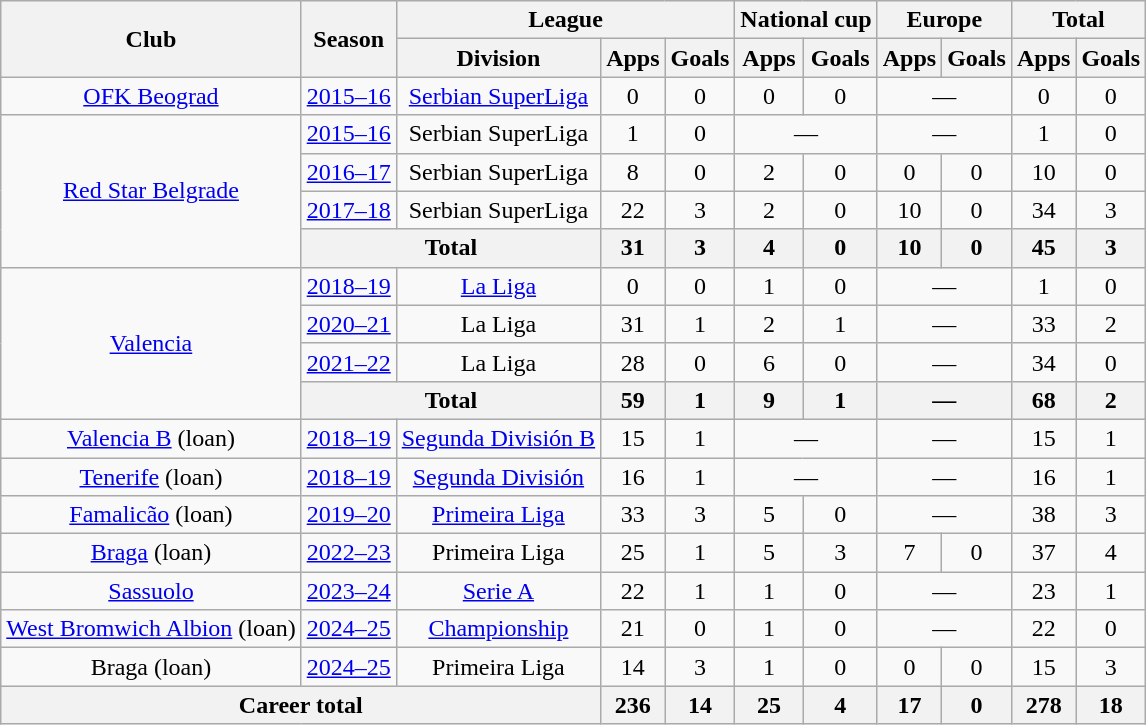<table class="wikitable" style="text-align:center">
<tr>
<th rowspan="2">Club</th>
<th rowspan="2">Season</th>
<th colspan="3">League</th>
<th colspan="2">National cup</th>
<th colspan="2">Europe</th>
<th colspan="2">Total</th>
</tr>
<tr>
<th>Division</th>
<th>Apps</th>
<th>Goals</th>
<th>Apps</th>
<th>Goals</th>
<th>Apps</th>
<th>Goals</th>
<th>Apps</th>
<th>Goals</th>
</tr>
<tr>
<td><a href='#'>OFK Beograd</a></td>
<td><a href='#'>2015–16</a></td>
<td><a href='#'>Serbian SuperLiga</a></td>
<td>0</td>
<td>0</td>
<td>0</td>
<td>0</td>
<td colspan="2">—</td>
<td>0</td>
<td>0</td>
</tr>
<tr>
<td rowspan="4"><a href='#'>Red Star Belgrade</a></td>
<td><a href='#'>2015–16</a></td>
<td>Serbian SuperLiga</td>
<td>1</td>
<td>0</td>
<td colspan="2">—</td>
<td colspan="2">—</td>
<td>1</td>
<td>0</td>
</tr>
<tr>
<td><a href='#'>2016–17</a></td>
<td>Serbian SuperLiga</td>
<td>8</td>
<td>0</td>
<td>2</td>
<td>0</td>
<td>0</td>
<td>0</td>
<td>10</td>
<td>0</td>
</tr>
<tr>
<td><a href='#'>2017–18</a></td>
<td>Serbian SuperLiga</td>
<td>22</td>
<td>3</td>
<td>2</td>
<td>0</td>
<td>10</td>
<td>0</td>
<td>34</td>
<td>3</td>
</tr>
<tr>
<th colspan="2">Total</th>
<th>31</th>
<th>3</th>
<th>4</th>
<th>0</th>
<th>10</th>
<th>0</th>
<th>45</th>
<th>3</th>
</tr>
<tr>
<td rowspan="4"><a href='#'>Valencia</a></td>
<td><a href='#'>2018–19</a></td>
<td><a href='#'>La Liga</a></td>
<td>0</td>
<td>0</td>
<td>1</td>
<td>0</td>
<td colspan="2">—</td>
<td>1</td>
<td>0</td>
</tr>
<tr>
<td><a href='#'>2020–21</a></td>
<td>La Liga</td>
<td>31</td>
<td>1</td>
<td>2</td>
<td>1</td>
<td colspan="2">—</td>
<td>33</td>
<td>2</td>
</tr>
<tr>
<td><a href='#'>2021–22</a></td>
<td>La Liga</td>
<td>28</td>
<td>0</td>
<td>6</td>
<td>0</td>
<td colspan="2">—</td>
<td>34</td>
<td>0</td>
</tr>
<tr>
<th colspan="2">Total</th>
<th>59</th>
<th>1</th>
<th>9</th>
<th>1</th>
<th colspan="2">—</th>
<th>68</th>
<th>2</th>
</tr>
<tr>
<td><a href='#'>Valencia B</a> (loan)</td>
<td><a href='#'>2018–19</a></td>
<td><a href='#'>Segunda División B</a></td>
<td>15</td>
<td>1</td>
<td colspan="2">—</td>
<td colspan="2">—</td>
<td>15</td>
<td>1</td>
</tr>
<tr>
<td><a href='#'>Tenerife</a> (loan)</td>
<td><a href='#'>2018–19</a></td>
<td><a href='#'>Segunda División</a></td>
<td>16</td>
<td>1</td>
<td colspan="2">—</td>
<td colspan="2">—</td>
<td>16</td>
<td>1</td>
</tr>
<tr>
<td><a href='#'>Famalicão</a> (loan)</td>
<td><a href='#'>2019–20</a></td>
<td><a href='#'>Primeira Liga</a></td>
<td>33</td>
<td>3</td>
<td>5</td>
<td>0</td>
<td colspan="2">—</td>
<td>38</td>
<td>3</td>
</tr>
<tr>
<td><a href='#'>Braga</a> (loan)</td>
<td><a href='#'>2022–23</a></td>
<td>Primeira Liga</td>
<td>25</td>
<td>1</td>
<td>5</td>
<td>3</td>
<td>7</td>
<td>0</td>
<td>37</td>
<td>4</td>
</tr>
<tr>
<td><a href='#'>Sassuolo</a></td>
<td><a href='#'>2023–24</a></td>
<td><a href='#'>Serie A</a></td>
<td>22</td>
<td>1</td>
<td>1</td>
<td>0</td>
<td colspan="2">—</td>
<td>23</td>
<td>1</td>
</tr>
<tr>
<td><a href='#'>West Bromwich Albion</a> (loan)</td>
<td><a href='#'>2024–25</a></td>
<td><a href='#'>Championship</a></td>
<td>21</td>
<td>0</td>
<td>1</td>
<td>0</td>
<td colspan="2">—</td>
<td>22</td>
<td>0</td>
</tr>
<tr>
<td>Braga (loan)</td>
<td><a href='#'>2024–25</a></td>
<td>Primeira Liga</td>
<td>14</td>
<td>3</td>
<td>1</td>
<td>0</td>
<td>0</td>
<td>0</td>
<td>15</td>
<td>3</td>
</tr>
<tr>
<th colspan="3">Career total</th>
<th>236</th>
<th>14</th>
<th>25</th>
<th>4</th>
<th>17</th>
<th>0</th>
<th>278</th>
<th>18</th>
</tr>
</table>
